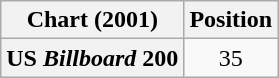<table class="wikitable plainrowheaders">
<tr>
<th scope="col">Chart (2001)</th>
<th scope="col">Position</th>
</tr>
<tr>
<th scope="row">US <em>Billboard</em> 200</th>
<td style="text-align:center;">35</td>
</tr>
</table>
